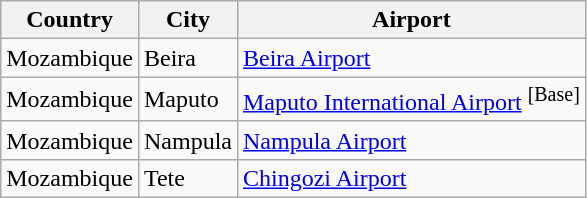<table class="sortable wikitable">
<tr>
<th>Country</th>
<th>City</th>
<th>Airport</th>
</tr>
<tr>
<td>Mozambique</td>
<td>Beira</td>
<td><a href='#'>Beira Airport</a></td>
</tr>
<tr>
<td>Mozambique</td>
<td>Maputo</td>
<td><a href='#'>Maputo International Airport</a> <sup>[Base]</sup></td>
</tr>
<tr>
<td>Mozambique</td>
<td>Nampula</td>
<td><a href='#'>Nampula Airport</a></td>
</tr>
<tr>
<td>Mozambique</td>
<td>Tete</td>
<td><a href='#'>Chingozi Airport</a></td>
</tr>
</table>
